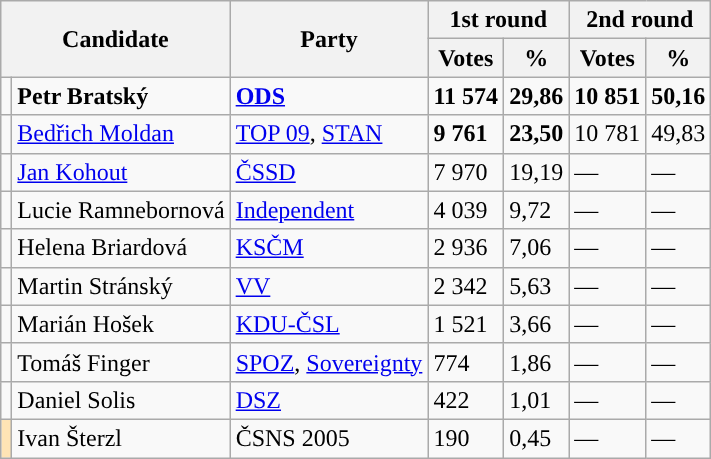<table class="wikitable sortable">
<tr>
<th colspan="2" rowspan="2">Candidate</th>
<th rowspan="2">Party</th>
<th colspan="2">1st round</th>
<th colspan="2">2nd round</th>
</tr>
<tr>
<th>Votes</th>
<th>%</th>
<th>Votes</th>
<th>%</th>
</tr>
<tr>
<td style="background-color:"></td>
<td><strong>Petr Bratský</strong></td>
<td><a href='#'><strong>ODS</strong></a></td>
<td><strong>11 574</strong></td>
<td><strong>29,86</strong></td>
<td><strong>10 851</strong></td>
<td><strong>50,16</strong></td>
</tr>
<tr>
<td style="background-color:"></td>
<td><a href='#'>Bedřich Moldan</a></td>
<td><a href='#'>TOP 09</a>, <a href='#'>STAN</a></td>
<td><strong>9 761</strong></td>
<td><strong>23,50</strong></td>
<td>10 781</td>
<td>49,83</td>
</tr>
<tr>
<td style="background-color:"></td>
<td><a href='#'>Jan Kohout</a></td>
<td><a href='#'>ČSSD</a></td>
<td>7 970</td>
<td>19,19</td>
<td>—</td>
<td>—</td>
</tr>
<tr>
<td style="background-color:"></td>
<td>Lucie Ramnebornová</td>
<td><a href='#'>Independent</a></td>
<td>4 039</td>
<td>9,72</td>
<td>—</td>
<td>—</td>
</tr>
<tr>
<td style="background-color:"></td>
<td>Helena Briardová</td>
<td><a href='#'>KSČM</a></td>
<td>2 936</td>
<td>7,06</td>
<td>—</td>
<td>—</td>
</tr>
<tr>
<td style="background-color:"></td>
<td>Martin Stránský</td>
<td><a href='#'>VV</a></td>
<td>2 342</td>
<td>5,63</td>
<td>—</td>
<td>—</td>
</tr>
<tr>
<td style="background-color:"></td>
<td>Marián Hošek</td>
<td><a href='#'>KDU-ČSL</a></td>
<td>1 521</td>
<td>3,66</td>
<td>—</td>
<td>—</td>
</tr>
<tr>
<td style="background-color:"></td>
<td>Tomáš Finger</td>
<td><a href='#'>SPOZ</a>, <a href='#'>Sovereignty</a></td>
<td>774</td>
<td>1,86</td>
<td>—</td>
<td>—</td>
</tr>
<tr>
<td style="background-color:"></td>
<td>Daniel Solis</td>
<td><a href='#'>DSZ</a></td>
<td>422</td>
<td>1,01</td>
<td>—</td>
<td>—</td>
</tr>
<tr>
<td style="background-color:Moccasin"></td>
<td>Ivan Šterzl</td>
<td>ČSNS 2005</td>
<td>190</td>
<td>0,45</td>
<td>—</td>
<td>—</td>
</tr>
</table>
